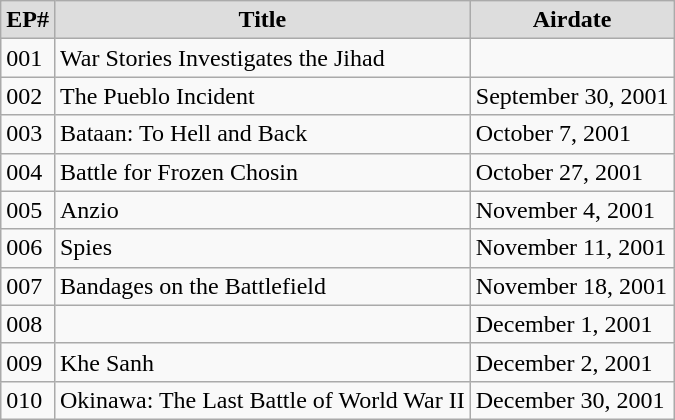<table class="wikitable">
<tr>
<th style="background: #DDDDDD;">EP#</th>
<th style="background: #DDDDDD;">Title</th>
<th style="background: #DDDDDD;">Airdate</th>
</tr>
<tr>
<td>001</td>
<td>War Stories Investigates the Jihad</td>
<td></td>
</tr>
<tr>
<td>002</td>
<td>The Pueblo Incident</td>
<td>September 30, 2001</td>
</tr>
<tr>
<td>003</td>
<td>Bataan: To Hell and Back</td>
<td>October 7, 2001</td>
</tr>
<tr>
<td>004</td>
<td>Battle for Frozen Chosin</td>
<td>October 27, 2001</td>
</tr>
<tr>
<td>005</td>
<td>Anzio</td>
<td>November 4, 2001</td>
</tr>
<tr>
<td>006</td>
<td>Spies</td>
<td>November 11, 2001</td>
</tr>
<tr>
<td>007</td>
<td>Bandages on the Battlefield</td>
<td>November 18, 2001</td>
</tr>
<tr>
<td>008</td>
<td></td>
<td>December 1, 2001</td>
</tr>
<tr>
<td>009</td>
<td>Khe Sanh</td>
<td>December 2, 2001</td>
</tr>
<tr>
<td>010</td>
<td>Okinawa: The Last Battle of World War II</td>
<td>December 30, 2001</td>
</tr>
</table>
